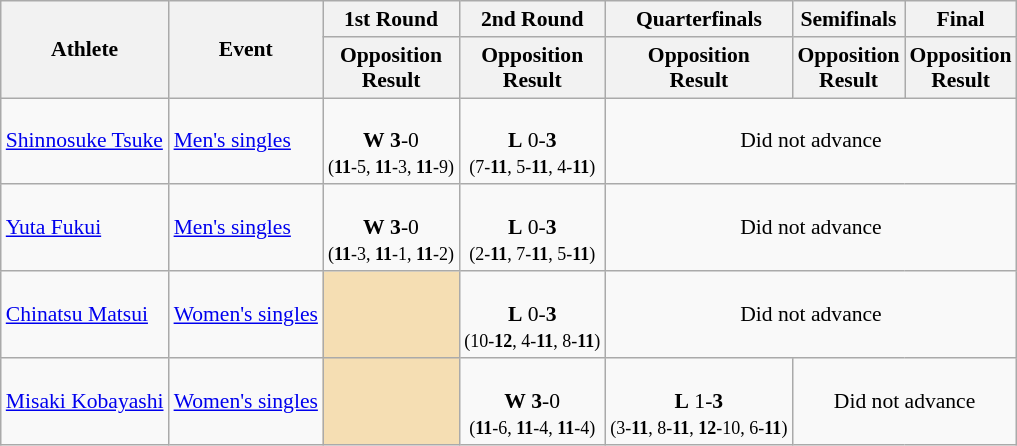<table class="wikitable" border="1" style="font-size:90%">
<tr>
<th rowspan=2>Athlete</th>
<th rowspan=2>Event</th>
<th>1st Round</th>
<th>2nd Round</th>
<th>Quarterfinals</th>
<th>Semifinals</th>
<th>Final</th>
</tr>
<tr>
<th>Opposition<br>Result</th>
<th>Opposition<br>Result</th>
<th>Opposition<br>Result</th>
<th>Opposition<br>Result</th>
<th>Opposition<br>Result</th>
</tr>
<tr>
<td><a href='#'>Shinnosuke Tsuke</a></td>
<td><a href='#'>Men's singles</a></td>
<td align=center><br><strong>W</strong> <strong>3</strong>-0<br><small>(<strong>11</strong>-5, <strong>11</strong>-3, <strong>11</strong>-9)</small></td>
<td align=center><br><strong>L</strong> 0-<strong>3</strong><br><small>(7-<strong>11</strong>, 5-<strong>11</strong>, 4-<strong>11</strong>)</small></td>
<td align=center colspan="7">Did not advance</td>
</tr>
<tr>
<td><a href='#'>Yuta Fukui</a></td>
<td><a href='#'>Men's singles</a></td>
<td align=center><br><strong>W</strong> <strong>3</strong>-0<br><small>(<strong>11</strong>-3, <strong>11</strong>-1, <strong>11</strong>-2)</small></td>
<td align=center><br><strong>L</strong> 0-<strong>3</strong><br><small>(2-<strong>11</strong>, 7-<strong>11</strong>, 5-<strong>11</strong>)</small></td>
<td align=center colspan="7">Did not advance</td>
</tr>
<tr>
<td><a href='#'>Chinatsu Matsui</a></td>
<td><a href='#'>Women's singles</a></td>
<td align=center bgcolor=wheat></td>
<td align=center><br><strong>L</strong> 0-<strong>3</strong><br><small>(10-<strong>12</strong>, 4-<strong>11</strong>, 8-<strong>11</strong>)</small></td>
<td align=center colspan="7">Did not advance</td>
</tr>
<tr>
<td><a href='#'>Misaki Kobayashi</a></td>
<td><a href='#'>Women's singles</a></td>
<td align=center bgcolor=wheat></td>
<td align=center><br><strong>W</strong> <strong>3</strong>-0<br><small>(<strong>11</strong>-6, <strong>11</strong>-4, <strong>11</strong>-4)</small></td>
<td align=center><br><strong>L</strong> 1-<strong>3</strong><br><small>(3-<strong>11</strong>, 8-<strong>11</strong>, <strong>12</strong>-10, 6-<strong>11</strong>)</small></td>
<td align=center colspan="7">Did not advance</td>
</tr>
</table>
